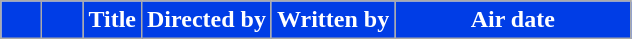<table class="wikitable" style="background:#FFFFFF;">
<tr style="color:#FFFFFF">
<th style="background:#003DE6;; width:20px"></th>
<th style="background:#003DE6;; width:20px"></th>
<th style="background:#003DE6;">Title</th>
<th style="background:#003DE6;">Directed by</th>
<th style="background:#003DE6;">Written by</th>
<th style="background:#003DE6; width:150px">Air date<br>







</th>
</tr>
</table>
